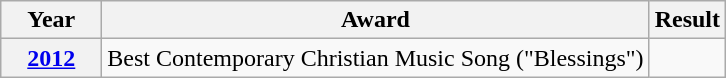<table class="wikitable">
<tr>
<th style="width:60px;">Year</th>
<th>Award</th>
<th>Result</th>
</tr>
<tr>
<th><a href='#'>2012</a></th>
<td>Best Contemporary Christian Music Song ("Blessings")</td>
<td></td>
</tr>
</table>
